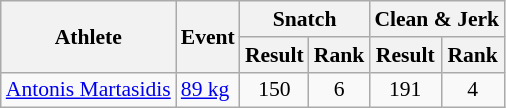<table class="wikitable" style="font-size:90%">
<tr>
<th rowspan="2">Athlete</th>
<th rowspan="2">Event</th>
<th colspan="2">Snatch</th>
<th colspan="2">Clean & Jerk</th>
</tr>
<tr>
<th>Result</th>
<th>Rank</th>
<th>Result</th>
<th>Rank</th>
</tr>
<tr align=center>
<td align=left><a href='#'>Antonis Martasidis</a></td>
<td align=left><a href='#'>89 kg</a></td>
<td>150</td>
<td>6</td>
<td>191</td>
<td>4</td>
</tr>
</table>
